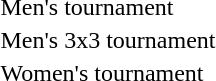<table>
<tr>
<td>Men's tournament<br></td>
<td valign=top><br></td>
<td valign=top><br></td>
<td valign=top><br></td>
</tr>
<tr>
<td>Men's 3x3 tournament<br></td>
<td><br></td>
<td><br></td>
<td><br></td>
</tr>
<tr>
<td>Women's tournament<br></td>
<td><br></td>
<td><br></td>
<td><br></td>
</tr>
<tr>
<td><br></td>
<td><br></td>
<td><br></td>
<td><br></td>
</tr>
</table>
